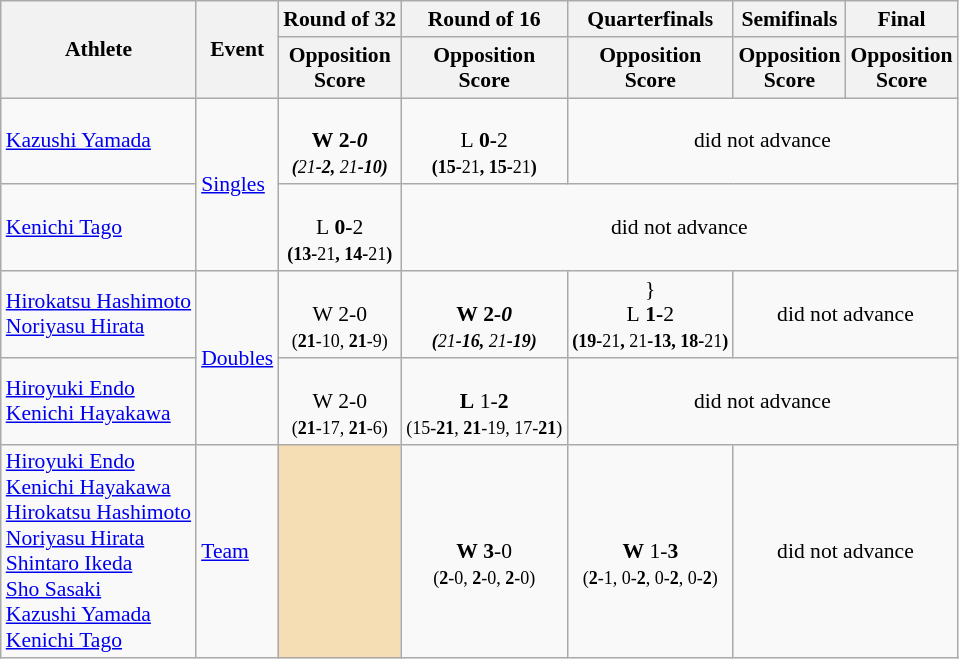<table class=wikitable style="font-size:90%">
<tr>
<th rowspan=2>Athlete</th>
<th rowspan=2>Event</th>
<th>Round of 32</th>
<th>Round of 16</th>
<th>Quarterfinals</th>
<th>Semifinals</th>
<th>Final</th>
</tr>
<tr>
<th>Opposition<br>Score</th>
<th>Opposition<br>Score</th>
<th>Opposition<br>Score</th>
<th>Opposition<br>Score</th>
<th>Opposition<br>Score</th>
</tr>
<tr>
<td><a href='#'>Kazushi Yamada</a></td>
<td rowspan=2><a href='#'>Singles</a></td>
<td align=center><br><strong>W</strong> <strong>2<em>-0<br><small>(</strong>21<strong>-2, </strong>21<strong>-10)</small></td>
<td align=center><br></strong>L<strong> 0-</strong>2<strong><br><small>(15-</strong>21<strong>, 15-</strong>21<strong>)</small></td>
<td align=center colspan="7">did not advance</td>
</tr>
<tr>
<td><a href='#'>Kenichi Tago</a></td>
<td align=center><br></strong>L<strong> 0-</strong>2<strong><br><small>(13-</strong>21<strong>, 14-</strong>21<strong>)</small></td>
<td align=center colspan="7">did not advance</td>
</tr>
<tr>
<td><a href='#'>Hirokatsu Hashimoto</a> <br> <a href='#'>Noriyasu Hirata</a></td>
<td rowspan=2><a href='#'>Doubles</a></td>
<td align=center><br></strong>W<strong> </strong>2</em>-0<br><small>(<strong>21</strong>-10, <strong>21</strong>-9)</small></td>
<td align=center><br><strong>W</strong> <strong>2<em>-0<br><small>(</strong>21<strong>-16, </strong>21<strong>-19)</small></td>
<td align=center>}<br></strong>L<strong> 1-</strong>2<strong><br><small>(19-</strong>21<strong>, </strong>21<strong>-13, 18-</strong>21<strong>)</small></td>
<td align=center colspan="7">did not advance</td>
</tr>
<tr>
<td><a href='#'>Hiroyuki Endo</a> <br> <a href='#'>Kenichi Hayakawa</a></td>
<td align=center><br></strong>W<strong> </strong>2</em>-0<br><small>(<strong>21</strong>-17, <strong>21</strong>-6)</small></td>
<td align=center><br><strong>L</strong> 1-<strong>2</strong><br><small>(15-<strong>21</strong>, <strong>21</strong>-19, 17-<strong>21</strong>)</small></td>
<td align=center colspan="7">did not advance</td>
</tr>
<tr>
<td><a href='#'>Hiroyuki Endo</a> <br> <a href='#'>Kenichi Hayakawa</a><br><a href='#'>Hirokatsu Hashimoto</a> <br> <a href='#'>Noriyasu Hirata</a><br><a href='#'>Shintaro Ikeda</a> <br> <a href='#'>Sho Sasaki</a><br><a href='#'>Kazushi Yamada</a> <br> <a href='#'>Kenichi Tago</a></td>
<td><a href='#'>Team</a></td>
<td style="background:wheat;"></td>
<td align=center><br><strong>W</strong> <strong>3</strong>-0<br><small>(<strong>2</strong>-0, <strong>2</strong>-0, <strong>2</strong>-0)</small></td>
<td align=center><br><strong>W</strong> 1-<strong>3</strong><br><small>(<strong>2</strong>-1, 0-<strong>2</strong>, 0-<strong>2</strong>, 0-<strong>2</strong>)</small></td>
<td align=center colspan="7">did not advance</td>
</tr>
</table>
